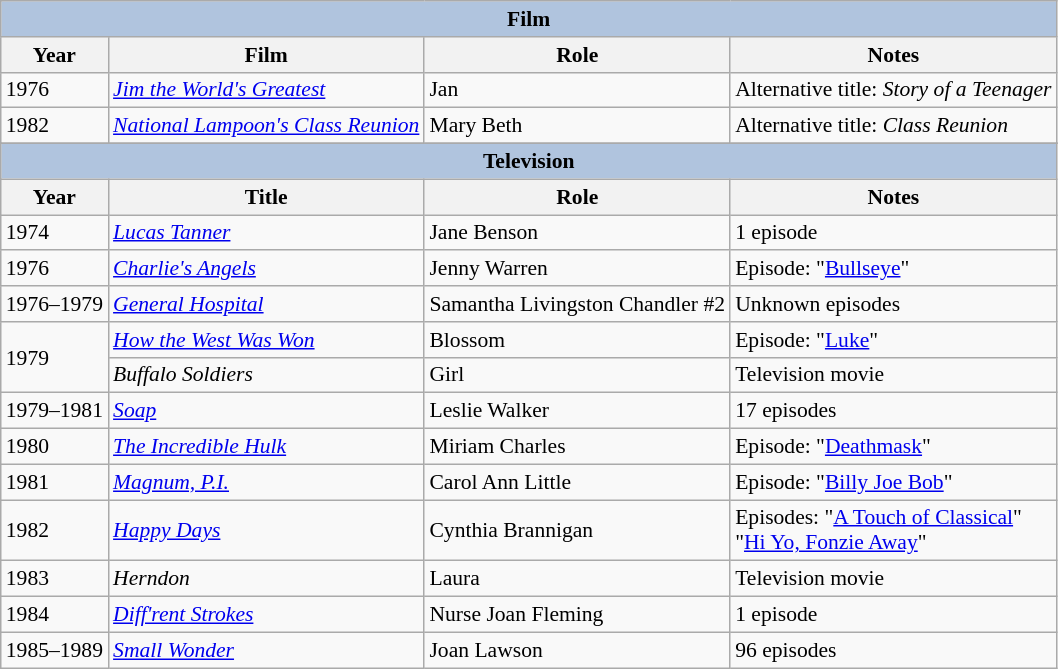<table class="wikitable" style="font-size: 90%;">
<tr>
<th colspan="4" style="background: LightSteelBlue;">Film</th>
</tr>
<tr>
<th>Year</th>
<th>Film</th>
<th>Role</th>
<th>Notes</th>
</tr>
<tr>
<td>1976</td>
<td><em><a href='#'>Jim the World's Greatest</a></em></td>
<td>Jan</td>
<td>Alternative title: <em>Story of a Teenager</em></td>
</tr>
<tr>
<td>1982</td>
<td><em><a href='#'>National Lampoon's Class Reunion</a></em></td>
<td>Mary Beth</td>
<td>Alternative title: <em>Class Reunion</em></td>
</tr>
<tr>
</tr>
<tr>
<th colspan="4" style="background: LightSteelBlue;">Television</th>
</tr>
<tr>
<th>Year</th>
<th>Title</th>
<th>Role</th>
<th>Notes</th>
</tr>
<tr>
<td>1974</td>
<td><em><a href='#'>Lucas Tanner</a></em></td>
<td>Jane Benson</td>
<td>1 episode</td>
</tr>
<tr>
<td>1976</td>
<td><em><a href='#'>Charlie's Angels</a></em></td>
<td>Jenny Warren</td>
<td>Episode: "<a href='#'>Bullseye</a>"</td>
</tr>
<tr>
<td>1976–1979</td>
<td><em><a href='#'>General Hospital</a></em></td>
<td>Samantha Livingston Chandler #2</td>
<td>Unknown episodes</td>
</tr>
<tr>
<td rowspan=2>1979</td>
<td><em><a href='#'>How the West Was Won</a></em></td>
<td>Blossom</td>
<td>Episode: "<a href='#'>Luke</a>"</td>
</tr>
<tr>
<td><em>Buffalo Soldiers</em></td>
<td>Girl</td>
<td>Television movie</td>
</tr>
<tr>
<td>1979–1981</td>
<td><em><a href='#'>Soap</a></em></td>
<td>Leslie Walker</td>
<td>17 episodes</td>
</tr>
<tr>
<td>1980</td>
<td><em><a href='#'>The Incredible Hulk</a></em></td>
<td>Miriam Charles</td>
<td>Episode: "<a href='#'>Deathmask</a>"</td>
</tr>
<tr>
<td>1981</td>
<td><em><a href='#'>Magnum, P.I.</a></em></td>
<td>Carol Ann Little</td>
<td>Episode: "<a href='#'>Billy Joe Bob</a>"</td>
</tr>
<tr>
<td>1982</td>
<td><em><a href='#'>Happy Days</a></em></td>
<td>Cynthia Brannigan</td>
<td>Episodes: "<a href='#'>A Touch of Classical</a>"<br>"<a href='#'>Hi Yo, Fonzie Away</a>"</td>
</tr>
<tr>
<td>1983</td>
<td><em>Herndon</em></td>
<td>Laura</td>
<td>Television movie</td>
</tr>
<tr>
<td>1984</td>
<td><em><a href='#'>Diff'rent Strokes</a></em></td>
<td>Nurse Joan Fleming</td>
<td>1 episode</td>
</tr>
<tr>
<td>1985–1989</td>
<td><em><a href='#'>Small Wonder</a></em></td>
<td>Joan Lawson</td>
<td>96 episodes</td>
</tr>
</table>
